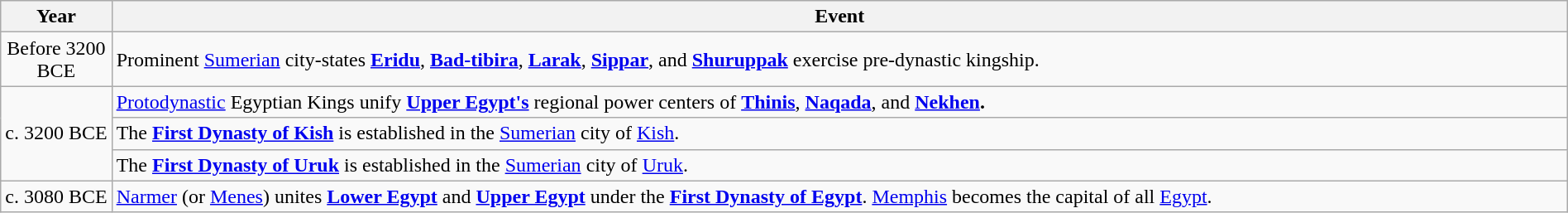<table class=wikitable style="width:100%;">
<tr>
<th style="width:5%">Year</th>
<th style="width:95%">Event</th>
</tr>
<tr>
<td align="center">Before 3200 BCE</td>
<td>Prominent <a href='#'>Sumerian</a> city-states <strong><a href='#'>Eridu</a></strong>, <strong><a href='#'>Bad-tibira</a></strong>, <a href='#'><strong>Larak</strong></a>, <strong><a href='#'>Sippar</a></strong>, and <strong><a href='#'>Shuruppak</a></strong> exercise pre-dynastic kingship.</td>
</tr>
<tr>
<td rowspan="3">c. 3200 BCE</td>
<td><a href='#'>Protodynastic</a> Egyptian Kings unify <a href='#'><strong>Upper Egypt's</strong></a> regional power centers of <strong><a href='#'>Thinis</a></strong>, <strong><a href='#'>Naqada</a></strong>, and <strong><a href='#'>Nekhen</a>.</strong></td>
</tr>
<tr>
<td>The <strong><a href='#'>First Dynasty of Kish</a></strong> is established in the <a href='#'>Sumerian</a> city of <a href='#'>Kish</a>.</td>
</tr>
<tr>
<td>The <strong><a href='#'>First Dynasty of Uruk</a></strong> is established in the <a href='#'>Sumerian</a> city of <a href='#'>Uruk</a>.</td>
</tr>
<tr>
<td align=center>c. 3080 BCE</td>
<td><a href='#'>Narmer</a> (or <a href='#'>Menes</a>) unites <strong><a href='#'>Lower Egypt</a></strong> and <strong><a href='#'>Upper Egypt</a></strong> under the <strong><a href='#'>First Dynasty of Egypt</a></strong>. <a href='#'>Memphis</a> becomes the capital of all <a href='#'>Egypt</a>.</td>
</tr>
</table>
